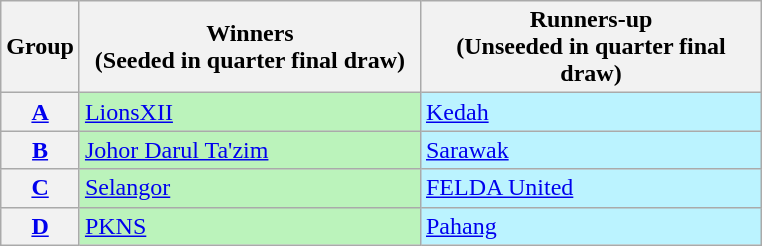<table class="wikitable">
<tr>
<th>Group</th>
<th width=220>Winners<br>(Seeded in quarter final draw)</th>
<th width=220>Runners-up<br>(Unseeded in quarter final draw)</th>
</tr>
<tr>
<th><a href='#'>A</a></th>
<td bgcolor=#BBF3BB> <a href='#'>LionsXII</a></td>
<td bgcolor=#BBF3FF><a href='#'>Kedah</a></td>
</tr>
<tr>
<th><a href='#'>B</a></th>
<td bgcolor=#BBF3BB><a href='#'>Johor Darul Ta'zim</a></td>
<td bgcolor=#BBF3FF><a href='#'>Sarawak</a></td>
</tr>
<tr>
<th><a href='#'>C</a></th>
<td bgcolor=#BBF3BB><a href='#'>Selangor</a></td>
<td bgcolor=#BBF3FF><a href='#'>FELDA United</a></td>
</tr>
<tr>
<th><a href='#'>D</a></th>
<td bgcolor=#BBF3BB><a href='#'>PKNS</a></td>
<td bgcolor=#BBF3FF><a href='#'>Pahang</a></td>
</tr>
</table>
